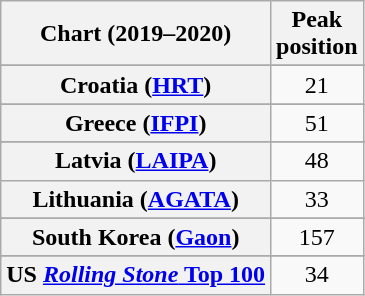<table class="wikitable sortable plainrowheaders" style="text-align:center">
<tr>
<th scope="col">Chart (2019–2020)</th>
<th scope="col">Peak<br>position</th>
</tr>
<tr>
</tr>
<tr>
</tr>
<tr>
</tr>
<tr>
<th scope="row">Croatia (<a href='#'>HRT</a>)</th>
<td>21</td>
</tr>
<tr>
</tr>
<tr>
</tr>
<tr>
<th scope="row">Greece (<a href='#'>IFPI</a>)</th>
<td>51</td>
</tr>
<tr>
</tr>
<tr>
<th scope="row">Latvia (<a href='#'>LAIPA</a>)</th>
<td>48</td>
</tr>
<tr>
<th scope="row">Lithuania (<a href='#'>AGATA</a>)</th>
<td>33</td>
</tr>
<tr>
</tr>
<tr>
</tr>
<tr>
</tr>
<tr>
</tr>
<tr>
<th scope="row">South Korea (<a href='#'>Gaon</a>)</th>
<td>157</td>
</tr>
<tr>
</tr>
<tr>
</tr>
<tr>
</tr>
<tr>
</tr>
<tr>
<th scope="row">US <a href='#'><em>Rolling Stone</em> Top 100</a></th>
<td>34</td>
</tr>
</table>
